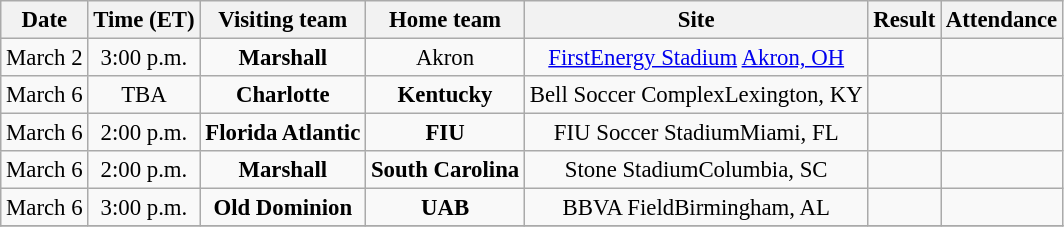<table class="wikitable" style="font-size:95%; text-align: center;">
<tr>
<th>Date</th>
<th>Time (ET)</th>
<th>Visiting team</th>
<th>Home team</th>
<th>Site</th>
<th>Result</th>
<th>Attendance</th>
</tr>
<tr>
<td>March 2</td>
<td>3:00 p.m.</td>
<td><strong>Marshall</strong></td>
<td>Akron</td>
<td><a href='#'>FirstEnergy Stadium</a> <a href='#'>Akron, OH</a></td>
<td></td>
<td></td>
</tr>
<tr>
<td>March 6</td>
<td>TBA</td>
<td><strong>Charlotte</strong></td>
<td><strong>Kentucky</strong></td>
<td>Bell Soccer ComplexLexington, KY</td>
<td></td>
<td></td>
</tr>
<tr>
<td>March 6</td>
<td>2:00 p.m.</td>
<td><strong>Florida Atlantic</strong></td>
<td><strong>FIU</strong></td>
<td>FIU Soccer StadiumMiami, FL</td>
<td></td>
<td></td>
</tr>
<tr>
<td>March 6</td>
<td>2:00 p.m.</td>
<td><strong>Marshall</strong></td>
<td><strong>South Carolina</strong></td>
<td>Stone StadiumColumbia, SC</td>
<td></td>
<td></td>
</tr>
<tr>
<td>March 6</td>
<td>3:00 p.m.</td>
<td><strong>Old Dominion</strong></td>
<td><strong>UAB</strong></td>
<td>BBVA FieldBirmingham, AL</td>
<td></td>
<td></td>
</tr>
<tr>
</tr>
</table>
